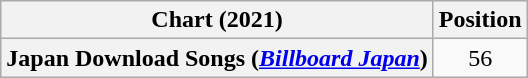<table class="wikitable plainrowheaders" style="text-align:center">
<tr>
<th scope="col">Chart (2021)</th>
<th scope="col">Position</th>
</tr>
<tr>
<th scope="row">Japan Download Songs (<em><a href='#'>Billboard Japan</a></em>)</th>
<td>56</td>
</tr>
</table>
